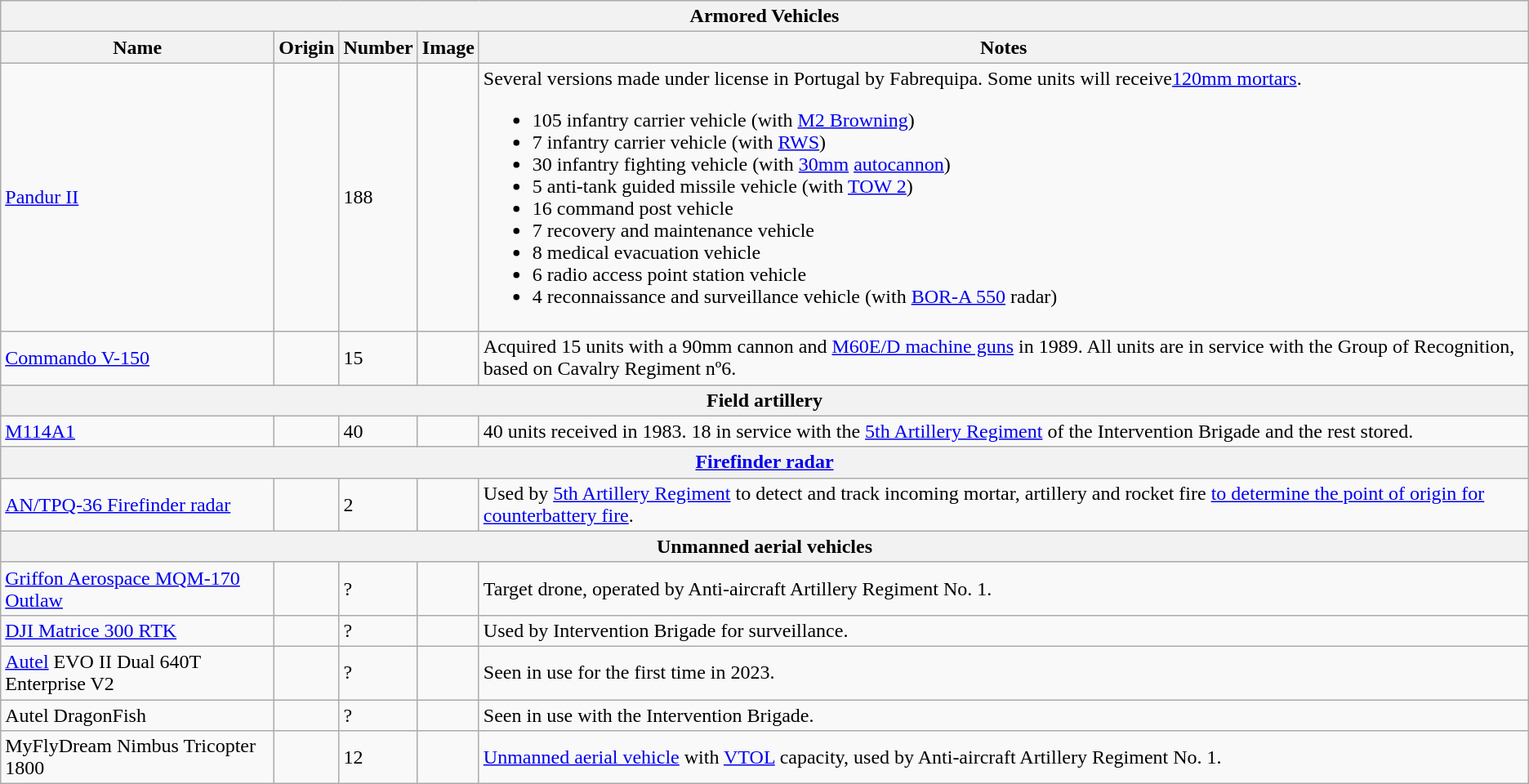<table class="wikitable">
<tr>
<th colspan="5">Armored Vehicles</th>
</tr>
<tr>
<th>Name</th>
<th>Origin</th>
<th>Number</th>
<th>Image</th>
<th>Notes</th>
</tr>
<tr>
<td><a href='#'>Pandur II</a></td>
<td><br></td>
<td>188</td>
<td></td>
<td>Several versions made under license in Portugal by Fabrequipa. Some units will receive<a href='#'>120mm mortars</a>.<br><ul><li>105 infantry carrier vehicle (with <a href='#'>M2 Browning</a>)</li><li>7 infantry carrier vehicle (with <a href='#'>RWS</a>)</li><li>30 infantry fighting vehicle (with <a href='#'>30mm</a> <a href='#'>autocannon</a>)</li><li>5 anti-tank guided missile vehicle (with <a href='#'>TOW 2</a>)</li><li>16 command post vehicle</li><li>7 recovery and maintenance vehicle</li><li>8 medical evacuation vehicle</li><li>6 radio access point station vehicle</li><li>4 reconnaissance and surveillance vehicle (with <a href='#'>BOR-A 550</a> radar)</li></ul></td>
</tr>
<tr>
<td><a href='#'>Commando V-150</a></td>
<td></td>
<td>15</td>
<td></td>
<td>Acquired 15 units with a 90mm cannon and <a href='#'>M60E/D machine guns</a> in 1989. All units are in service with the Group of Recognition, based on Cavalry Regiment nº6.</td>
</tr>
<tr>
<th colspan="5"><strong>Field artillery</strong></th>
</tr>
<tr>
<td><a href='#'>M114A1</a></td>
<td></td>
<td>40</td>
<td></td>
<td>40 units received in 1983. 18 in service with the <a href='#'>5th Artillery Regiment</a> of the Intervention Brigade and the rest stored.</td>
</tr>
<tr>
<th colspan="5"><a href='#'>Firefinder radar</a></th>
</tr>
<tr>
<td><a href='#'>AN/TPQ-36 Firefinder radar</a></td>
<td></td>
<td>2</td>
<td></td>
<td>Used by <a href='#'>5th Artillery Regiment</a> to detect and track incoming mortar, artillery and rocket fire <a href='#'>to determine the point of origin for counterbattery fire</a>.</td>
</tr>
<tr>
<th colspan="5">Unmanned aerial vehicles</th>
</tr>
<tr>
<td><a href='#'>Griffon Aerospace MQM-170 Outlaw</a></td>
<td></td>
<td>?</td>
<td></td>
<td>Target drone, operated by Anti-aircraft Artillery Regiment No. 1.</td>
</tr>
<tr>
<td><a href='#'>DJI Matrice 300 RTK</a></td>
<td></td>
<td>?</td>
<td></td>
<td>Used by Intervention Brigade for surveillance.</td>
</tr>
<tr>
<td><a href='#'>Autel</a> EVO II Dual 640T Enterprise V2</td>
<td></td>
<td>?</td>
<td></td>
<td>Seen in use for the first time in 2023.</td>
</tr>
<tr>
<td>Autel DragonFish</td>
<td></td>
<td>?</td>
<td></td>
<td>Seen in use with the Intervention Brigade.</td>
</tr>
<tr>
<td>MyFlyDream Nimbus Tricopter 1800</td>
<td></td>
<td>12</td>
<td></td>
<td><a href='#'>Unmanned aerial vehicle</a> with <a href='#'>VTOL</a> capacity, used by Anti-aircraft Artillery Regiment No. 1.</td>
</tr>
</table>
